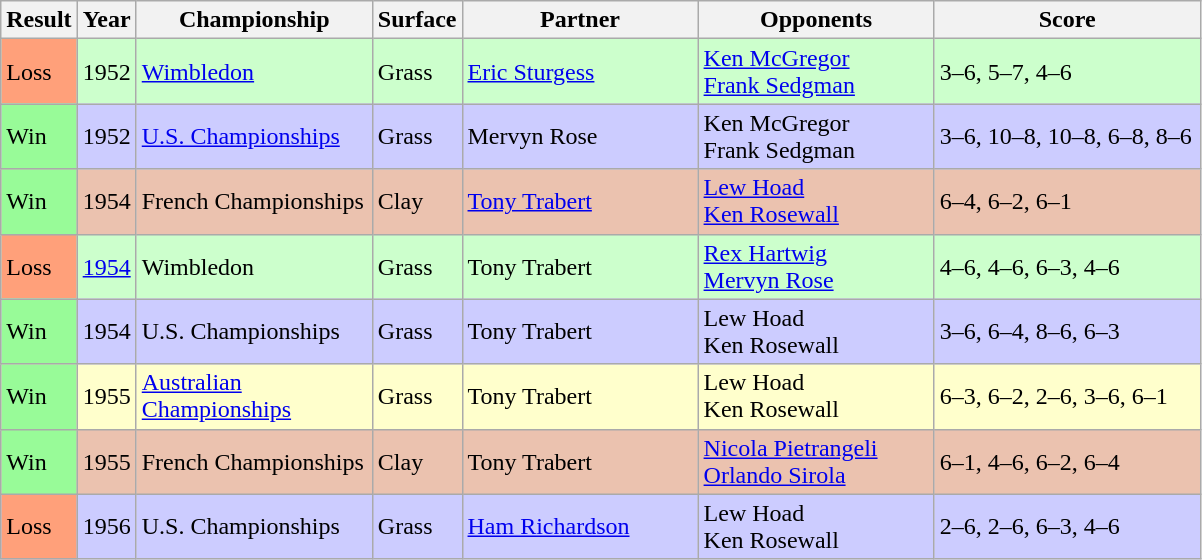<table class="sortable wikitable">
<tr>
<th style="width:40px">Result</th>
<th style="width:30px">Year</th>
<th style="width:150px">Championship</th>
<th style="width:50px">Surface</th>
<th style="width:150px">Partner</th>
<th style="width:150px">Opponents</th>
<th style="width:170px" class="unsortable">Score</th>
</tr>
<tr style="background:#cfc;">
<td style="background:#ffa07a;">Loss</td>
<td>1952</td>
<td><a href='#'>Wimbledon</a></td>
<td>Grass</td>
<td> <a href='#'>Eric Sturgess</a></td>
<td> <a href='#'>Ken McGregor</a><br> <a href='#'>Frank Sedgman</a></td>
<td>3–6, 5–7, 4–6</td>
</tr>
<tr style="background:#ccf;">
<td style="background:#98fb98;">Win</td>
<td>1952</td>
<td><a href='#'>U.S. Championships</a></td>
<td>Grass</td>
<td> Mervyn Rose</td>
<td> Ken McGregor<br> Frank Sedgman</td>
<td>3–6, 10–8, 10–8, 6–8, 8–6</td>
</tr>
<tr style="background:#ebc2af;">
<td style="background:#98fb98;">Win</td>
<td>1954</td>
<td>French Championships</td>
<td>Clay</td>
<td> <a href='#'>Tony Trabert</a></td>
<td> <a href='#'>Lew Hoad</a><br> <a href='#'>Ken Rosewall</a></td>
<td>6–4, 6–2, 6–1</td>
</tr>
<tr style="background:#cfc;">
<td style="background:#ffa07a;">Loss</td>
<td><a href='#'>1954</a></td>
<td>Wimbledon</td>
<td>Grass</td>
<td> Tony Trabert</td>
<td> <a href='#'>Rex Hartwig</a> <br>  <a href='#'>Mervyn Rose</a></td>
<td>4–6, 4–6, 6–3, 4–6</td>
</tr>
<tr style="background:#ccf;">
<td style="background:#98fb98;">Win</td>
<td>1954</td>
<td>U.S. Championships</td>
<td>Grass</td>
<td> Tony Trabert</td>
<td> Lew Hoad<br> Ken Rosewall</td>
<td>3–6, 6–4, 8–6, 6–3</td>
</tr>
<tr style="background:#ffc;">
<td style="background:#98fb98;">Win</td>
<td>1955</td>
<td><a href='#'>Australian Championships</a></td>
<td>Grass</td>
<td> Tony Trabert</td>
<td> Lew Hoad<br> Ken Rosewall</td>
<td>6–3, 6–2, 2–6, 3–6, 6–1</td>
</tr>
<tr style="background:#ebc2af;">
<td style="background:#98fb98;">Win</td>
<td>1955</td>
<td>French Championships</td>
<td>Clay</td>
<td> Tony Trabert</td>
<td> <a href='#'>Nicola Pietrangeli</a><br> <a href='#'>Orlando Sirola</a></td>
<td>6–1, 4–6, 6–2, 6–4</td>
</tr>
<tr style="background:#ccf;">
<td style="background:#ffa07a;">Loss</td>
<td>1956</td>
<td>U.S. Championships</td>
<td>Grass</td>
<td> <a href='#'>Ham Richardson</a></td>
<td> Lew Hoad<br> Ken Rosewall</td>
<td>2–6, 2–6, 6–3, 4–6</td>
</tr>
</table>
